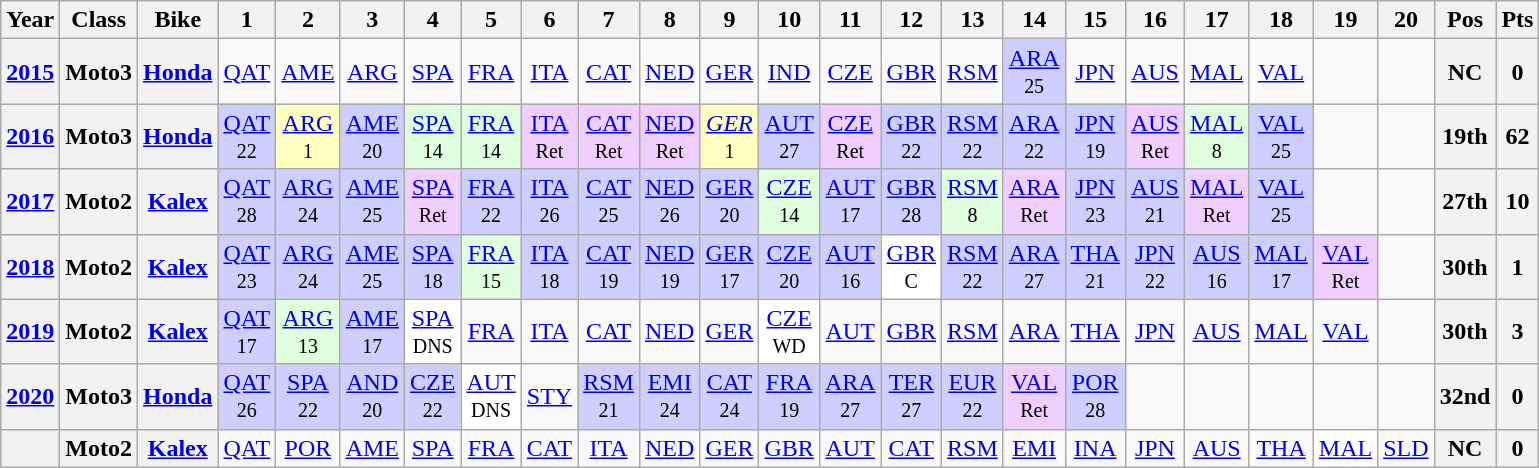<table class="wikitable" style="text-align:center">
<tr>
<th>Year</th>
<th>Class</th>
<th>Bike</th>
<th>1</th>
<th>2</th>
<th>3</th>
<th>4</th>
<th>5</th>
<th>6</th>
<th>7</th>
<th>8</th>
<th>9</th>
<th>10</th>
<th>11</th>
<th>12</th>
<th>13</th>
<th>14</th>
<th>15</th>
<th>16</th>
<th>17</th>
<th>18</th>
<th>19</th>
<th>20</th>
<th>Pos</th>
<th>Pts</th>
</tr>
<tr>
<th><a href='#'>2015</a></th>
<th>Moto3</th>
<th><a href='#'>Honda</a></th>
<td><a href='#'>QAT</a></td>
<td><a href='#'>AME</a></td>
<td><a href='#'>ARG</a></td>
<td><a href='#'>SPA</a></td>
<td><a href='#'>FRA</a></td>
<td><a href='#'>ITA</a></td>
<td><a href='#'>CAT</a></td>
<td><a href='#'>NED</a></td>
<td><a href='#'>GER</a></td>
<td><a href='#'>IND</a></td>
<td><a href='#'>CZE</a></td>
<td><a href='#'>GBR</a></td>
<td><a href='#'>RSM</a></td>
<td style="background:#CFCFFF;"><a href='#'>ARA</a><br><small>25</small></td>
<td><a href='#'>JPN</a></td>
<td><a href='#'>AUS</a></td>
<td><a href='#'>MAL</a></td>
<td><a href='#'>VAL</a></td>
<td></td>
<td></td>
<th>NC</th>
<th>0</th>
</tr>
<tr>
<th><a href='#'>2016</a></th>
<th>Moto3</th>
<th><a href='#'>Honda</a></th>
<td style="background:#cfcfff;"><a href='#'>QAT</a><br><small>22</small></td>
<td style="background:#ffffbf;"><a href='#'>ARG</a><br><small>1</small></td>
<td style="background:#cfcfff;"><a href='#'>AME</a><br><small>20</small></td>
<td style="background:#dfffdf;"><a href='#'>SPA</a><br><small>14</small></td>
<td style="background:#dfffdf;"><a href='#'>FRA</a><br><small>14</small></td>
<td style="background:#efcfff;"><a href='#'>ITA</a><br><small>Ret</small></td>
<td style="background:#efcfff;"><a href='#'>CAT</a><br><small>Ret</small></td>
<td style="background:#efcfff;"><a href='#'>NED</a><br><small>Ret</small></td>
<td style="background:#ffffbf;"><em><a href='#'>GER</a></em><br><small>1</small></td>
<td style="background:#cfcfff;"><a href='#'>AUT</a><br><small>27</small></td>
<td style="background:#efcfff;"><a href='#'>CZE</a><br><small>Ret</small></td>
<td style="background:#cfcfff;"><a href='#'>GBR</a><br><small>22</small></td>
<td style="background:#cfcfff;"><a href='#'>RSM</a><br><small>22</small></td>
<td style="background:#cfcfff;"><a href='#'>ARA</a><br><small>22</small></td>
<td style="background:#cfcfff;"><a href='#'>JPN</a><br><small>19</small></td>
<td style="background:#efcfff;"><a href='#'>AUS</a><br><small>Ret</small></td>
<td style="Background:#dfffdf;"><a href='#'>MAL</a><br><small>8</small></td>
<td style="background:#cfcfff;"><a href='#'>VAL</a><br><small>25</small></td>
<td></td>
<td></td>
<th>19th</th>
<th>62</th>
</tr>
<tr>
<th><a href='#'>2017</a></th>
<th>Moto2</th>
<th><a href='#'>Kalex</a></th>
<td style="background:#cfcfff;"><a href='#'>QAT</a><br><small>28</small></td>
<td style="background:#cfcfff;"><a href='#'>ARG</a><br><small>24</small></td>
<td style="background:#cfcfff;"><a href='#'>AME</a><br><small>25</small></td>
<td style="background:#efcfff;"><a href='#'>SPA</a><br><small>Ret</small></td>
<td style="background:#cfcfff;"><a href='#'>FRA</a><br><small>22</small></td>
<td style="background:#cfcfff;"><a href='#'>ITA</a><br><small>26</small></td>
<td style="background:#cfcfff;"><a href='#'>CAT</a><br><small>25</small></td>
<td style="background:#cfcfff;"><a href='#'>NED</a><br><small>26</small></td>
<td style="background:#cfcfff;"><a href='#'>GER</a><br><small>20</small></td>
<td style="background:#dfffdf;"><a href='#'>CZE</a><br><small>14</small></td>
<td style="background:#cfcfff;"><a href='#'>AUT</a><br><small>17</small></td>
<td style="background:#cfcfff;"><a href='#'>GBR</a><br><small>28</small></td>
<td style="background:#dfffdf;"><a href='#'>RSM</a><br><small>8</small></td>
<td style="background:#EFCFFF;"><a href='#'>ARA</a><br><small>Ret</small></td>
<td style="background:#cfcfff;"><a href='#'>JPN</a><br><small>23</small></td>
<td style="background:#cfcfff;"><a href='#'>AUS</a><br><small>21</small></td>
<td style="background:#EFCFFF;"><a href='#'>MAL</a><br><small>Ret</small></td>
<td style="background:#cfcfff;"><a href='#'>VAL</a><br><small>25</small></td>
<td></td>
<td></td>
<th>27th</th>
<th>10</th>
</tr>
<tr>
<th><a href='#'>2018</a></th>
<th>Moto2</th>
<th><a href='#'>Kalex</a></th>
<td style="background:#cfcfff;"><a href='#'>QAT</a><br><small>23</small></td>
<td style="background:#cfcfff;"><a href='#'>ARG</a><br><small>24</small></td>
<td style="background:#cfcfff;"><a href='#'>AME</a><br><small>25</small></td>
<td style="background:#cfcfff;"><a href='#'>SPA</a><br><small>18</small></td>
<td style="background:#dfffdf;"><a href='#'>FRA</a><br><small>15</small></td>
<td style="background:#cfcfff;"><a href='#'>ITA</a><br><small>18</small></td>
<td style="background:#cfcfff;"><a href='#'>CAT</a><br><small>19</small></td>
<td style="background:#cfcfff;"><a href='#'>NED</a><br><small>19</small></td>
<td style="background:#cfcfff;"><a href='#'>GER</a><br><small>17</small></td>
<td style="background:#cfcfff;"><a href='#'>CZE</a><br><small>20</small></td>
<td style="background:#cfcfff;"><a href='#'>AUT</a><br><small>16</small></td>
<td style="background:#ffffff;"><a href='#'>GBR</a><br><small>C</small></td>
<td style="background:#cfcfff;"><a href='#'>RSM</a><br><small>22</small></td>
<td style="background:#cfcfff;"><a href='#'>ARA</a><br><small>27</small></td>
<td style="background:#cfcfff;"><a href='#'>THA</a><br><small>21</small></td>
<td style="background:#cfcfff;"><a href='#'>JPN</a><br><small>22</small></td>
<td style="background:#cfcfff;"><a href='#'>AUS</a><br><small>16</small></td>
<td style="background:#cfcfff;"><a href='#'>MAL</a><br><small>17</small></td>
<td style="background:#EFCFFF;"><a href='#'>VAL</a><br><small>Ret</small></td>
<td></td>
<th>30th</th>
<th>1</th>
</tr>
<tr>
<th><a href='#'>2019</a></th>
<th>Moto2</th>
<th><a href='#'>Kalex</a></th>
<td style="background:#cfcfff;"><a href='#'>QAT</a><br><small>17</small></td>
<td style="background:#dfffdf;"><a href='#'>ARG</a><br><small>13</small></td>
<td style="background:#cfcfff;"><a href='#'>AME</a><br><small>17</small></td>
<td style="background:#ffffff;"><a href='#'>SPA</a><br><small>DNS</small></td>
<td><a href='#'>FRA</a></td>
<td><a href='#'>ITA</a></td>
<td><a href='#'>CAT</a></td>
<td><a href='#'>NED</a></td>
<td><a href='#'>GER</a></td>
<td style="background:#ffffff;"><a href='#'>CZE</a><br><small>WD</small></td>
<td><a href='#'>AUT</a></td>
<td><a href='#'>GBR</a></td>
<td><a href='#'>RSM</a></td>
<td><a href='#'>ARA</a></td>
<td><a href='#'>THA</a></td>
<td><a href='#'>JPN</a></td>
<td><a href='#'>AUS</a></td>
<td><a href='#'>MAL</a></td>
<td><a href='#'>VAL</a></td>
<td></td>
<th>30th</th>
<th>3</th>
</tr>
<tr>
<th><a href='#'>2020</a></th>
<th>Moto3</th>
<th><a href='#'>Honda</a></th>
<td style="background:#cfcfff;"><a href='#'>QAT</a><br><small>26</small></td>
<td style="background:#cfcfff;"><a href='#'>SPA</a><br><small>22</small></td>
<td style="background:#cfcfff;"><a href='#'>AND</a><br><small>20</small></td>
<td style="background:#cfcfff;"><a href='#'>CZE</a><br><small>22</small></td>
<td style="background:#ffffff;"><a href='#'>AUT</a><br><small>DNS</small></td>
<td><a href='#'>STY</a></td>
<td style="background:#cfcfff;"><a href='#'>RSM</a><br><small>21</small></td>
<td style="background:#cfcfff;"><a href='#'>EMI</a><br><small>24</small></td>
<td style="background:#cfcfff;"><a href='#'>CAT</a><br><small>24</small></td>
<td style="background:#cfcfff;"><a href='#'>FRA</a><br><small>19</small></td>
<td style="background:#cfcfff;"><a href='#'>ARA</a><br><small>27</small></td>
<td style="background:#cfcfff;"><a href='#'>TER</a><br><small>27</small></td>
<td style="background:#cfcfff;"><a href='#'>EUR</a><br><small>22</small></td>
<td style="background:#efcfff;"><a href='#'>VAL</a><br><small>Ret</small></td>
<td style="background:#cfcfff;"><a href='#'>POR</a><br><small>28</small></td>
<td></td>
<td></td>
<td></td>
<td></td>
<td></td>
<th>32nd</th>
<th>0</th>
</tr>
<tr>
<th></th>
<th>Moto2</th>
<th><a href='#'>Kalex</a></th>
<td><a href='#'>QAT</a></td>
<td><a href='#'>POR</a></td>
<td><a href='#'>AME</a></td>
<td><a href='#'>SPA</a></td>
<td><a href='#'>FRA</a></td>
<td><a href='#'>CAT</a></td>
<td><a href='#'>ITA</a></td>
<td><a href='#'>NED</a></td>
<td><a href='#'>GER</a></td>
<td><a href='#'>GBR</a></td>
<td><a href='#'>AUT</a></td>
<td><a href='#'>CAT</a></td>
<td><a href='#'>RSM</a></td>
<td><a href='#'>EMI</a></td>
<td><a href='#'>INA</a></td>
<td><a href='#'>JPN</a></td>
<td><a href='#'>AUS</a></td>
<td><a href='#'>THA</a></td>
<td style="background:#FFFFFF;"><a href='#'>MAL</a><br></td>
<td><a href='#'>SLD</a></td>
<th>NC</th>
<th>0</th>
</tr>
</table>
